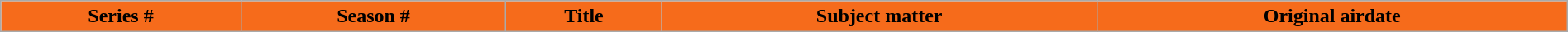<table class="wikitable plainrowheaders" style="width:100%; margin:auto; background:#FFFFFF;">
<tr>
<th style="background-color: #F66B1B; color:#000; text-align: center;">Series #</th>
<th style="background-color: #F66B1B; color:#000; text-align: center;">Season #</th>
<th style="background-color: #F66B1B; color:#000; text-align: center;">Title</th>
<th style="background-color: #F66B1B; color:#000; text-align: center;">Subject matter</th>
<th style="background-color: #F66B1B; color:#000; text-align: center;">Original airdate<br>


 





</th>
</tr>
</table>
